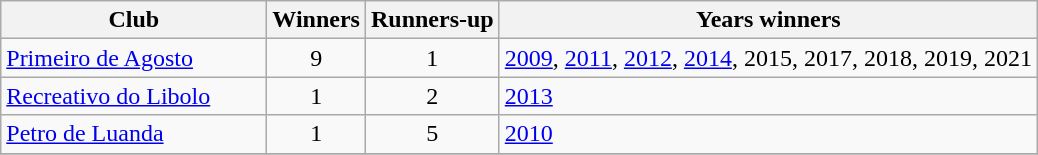<table class="wikitable" style="text-align:center; font-size:100%">
<tr>
<th width=170>Club</th>
<th>Winners</th>
<th>Runners-up</th>
<th>Years winners</th>
</tr>
<tr>
<td align=left><a href='#'>Primeiro de Agosto</a></td>
<td>9</td>
<td>1</td>
<td align=left><a href='#'>2009</a>, <a href='#'>2011</a>, <a href='#'>2012</a>, <a href='#'>2014</a>, 2015, 2017, 2018, 2019, 2021</td>
</tr>
<tr>
<td align=left><a href='#'>Recreativo do Libolo</a></td>
<td>1</td>
<td>2</td>
<td align=left><a href='#'>2013</a></td>
</tr>
<tr>
<td align=left><a href='#'>Petro de Luanda</a></td>
<td>1</td>
<td>5</td>
<td align=left><a href='#'>2010</a></td>
</tr>
<tr>
</tr>
</table>
